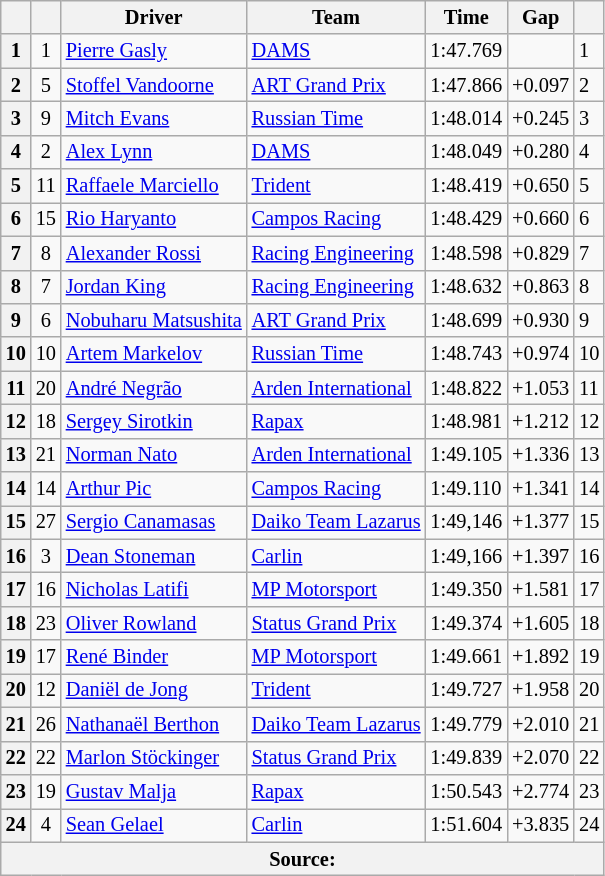<table class="wikitable" style="font-size:85%">
<tr>
<th></th>
<th></th>
<th>Driver</th>
<th>Team</th>
<th>Time</th>
<th>Gap</th>
<th></th>
</tr>
<tr>
<th>1</th>
<td align="center">1</td>
<td> <a href='#'>Pierre Gasly</a></td>
<td><a href='#'>DAMS</a></td>
<td>1:47.769</td>
<td></td>
<td>1</td>
</tr>
<tr>
<th>2</th>
<td align="center">5</td>
<td> <a href='#'>Stoffel Vandoorne</a></td>
<td><a href='#'>ART Grand Prix</a></td>
<td>1:47.866</td>
<td>+0.097</td>
<td>2</td>
</tr>
<tr>
<th>3</th>
<td align="center">9</td>
<td> <a href='#'>Mitch Evans</a></td>
<td><a href='#'>Russian Time</a></td>
<td>1:48.014</td>
<td>+0.245</td>
<td>3</td>
</tr>
<tr>
<th>4</th>
<td align="center">2</td>
<td> <a href='#'>Alex Lynn</a></td>
<td><a href='#'>DAMS</a></td>
<td>1:48.049</td>
<td>+0.280</td>
<td>4</td>
</tr>
<tr>
<th>5</th>
<td align="center">11</td>
<td> <a href='#'>Raffaele Marciello</a></td>
<td><a href='#'>Trident</a></td>
<td>1:48.419</td>
<td>+0.650</td>
<td>5</td>
</tr>
<tr>
<th>6</th>
<td align="center">15</td>
<td> <a href='#'>Rio Haryanto</a></td>
<td><a href='#'>Campos Racing</a></td>
<td>1:48.429</td>
<td>+0.660</td>
<td>6</td>
</tr>
<tr>
<th>7</th>
<td align="center">8</td>
<td> <a href='#'>Alexander Rossi</a></td>
<td><a href='#'>Racing Engineering</a></td>
<td>1:48.598</td>
<td>+0.829</td>
<td>7</td>
</tr>
<tr>
<th>8</th>
<td align="center">7</td>
<td> <a href='#'>Jordan King</a></td>
<td><a href='#'>Racing Engineering</a></td>
<td>1:48.632</td>
<td>+0.863</td>
<td>8</td>
</tr>
<tr>
<th>9</th>
<td align="center">6</td>
<td> <a href='#'>Nobuharu Matsushita</a></td>
<td><a href='#'>ART Grand Prix</a></td>
<td>1:48.699</td>
<td>+0.930</td>
<td>9</td>
</tr>
<tr>
<th>10</th>
<td align="center">10</td>
<td> <a href='#'>Artem Markelov</a></td>
<td><a href='#'>Russian Time</a></td>
<td>1:48.743</td>
<td>+0.974</td>
<td>10</td>
</tr>
<tr>
<th>11</th>
<td align="center">20</td>
<td> <a href='#'>André Negrão</a></td>
<td><a href='#'>Arden International</a></td>
<td>1:48.822</td>
<td>+1.053</td>
<td>11</td>
</tr>
<tr>
<th>12</th>
<td align="center">18</td>
<td> <a href='#'>Sergey Sirotkin</a></td>
<td><a href='#'>Rapax</a></td>
<td>1:48.981</td>
<td>+1.212</td>
<td>12</td>
</tr>
<tr>
<th>13</th>
<td align="center">21</td>
<td> <a href='#'>Norman Nato</a></td>
<td><a href='#'>Arden International</a></td>
<td>1:49.105</td>
<td>+1.336</td>
<td>13</td>
</tr>
<tr>
<th>14</th>
<td align="center">14</td>
<td> <a href='#'>Arthur Pic</a></td>
<td><a href='#'>Campos Racing</a></td>
<td>1:49.110</td>
<td>+1.341</td>
<td>14</td>
</tr>
<tr>
<th>15</th>
<td align="center">27</td>
<td> <a href='#'>Sergio Canamasas</a></td>
<td><a href='#'>Daiko Team Lazarus</a></td>
<td>1:49,146</td>
<td>+1.377</td>
<td>15</td>
</tr>
<tr>
<th>16</th>
<td align="center">3</td>
<td> <a href='#'>Dean Stoneman</a></td>
<td><a href='#'>Carlin</a></td>
<td>1:49,166</td>
<td>+1.397</td>
<td>16</td>
</tr>
<tr>
<th>17</th>
<td align="center">16</td>
<td> <a href='#'>Nicholas Latifi</a></td>
<td><a href='#'>MP Motorsport</a></td>
<td>1:49.350</td>
<td>+1.581</td>
<td>17</td>
</tr>
<tr>
<th>18</th>
<td align="center">23</td>
<td> <a href='#'>Oliver Rowland</a></td>
<td><a href='#'>Status Grand Prix</a></td>
<td>1:49.374</td>
<td>+1.605</td>
<td>18</td>
</tr>
<tr>
<th>19</th>
<td align="center">17</td>
<td> <a href='#'>René Binder</a></td>
<td><a href='#'>MP Motorsport</a></td>
<td>1:49.661</td>
<td>+1.892</td>
<td>19</td>
</tr>
<tr>
<th>20</th>
<td align="center">12</td>
<td> <a href='#'>Daniël de Jong</a></td>
<td><a href='#'>Trident</a></td>
<td>1:49.727</td>
<td>+1.958</td>
<td>20</td>
</tr>
<tr>
<th>21</th>
<td align="center">26</td>
<td> <a href='#'>Nathanaël Berthon</a></td>
<td><a href='#'>Daiko Team Lazarus</a></td>
<td>1:49.779</td>
<td>+2.010</td>
<td>21</td>
</tr>
<tr>
<th>22</th>
<td align="center">22</td>
<td> <a href='#'>Marlon Stöckinger</a></td>
<td><a href='#'>Status Grand Prix</a></td>
<td>1:49.839</td>
<td>+2.070</td>
<td>22</td>
</tr>
<tr>
<th>23</th>
<td align="center">19</td>
<td> <a href='#'>Gustav Malja</a></td>
<td><a href='#'>Rapax</a></td>
<td>1:50.543</td>
<td>+2.774</td>
<td>23</td>
</tr>
<tr>
<th>24</th>
<td align="center">4</td>
<td> <a href='#'>Sean Gelael</a></td>
<td><a href='#'>Carlin</a></td>
<td>1:51.604</td>
<td>+3.835</td>
<td>24</td>
</tr>
<tr>
<th colspan="8">Source:</th>
</tr>
</table>
